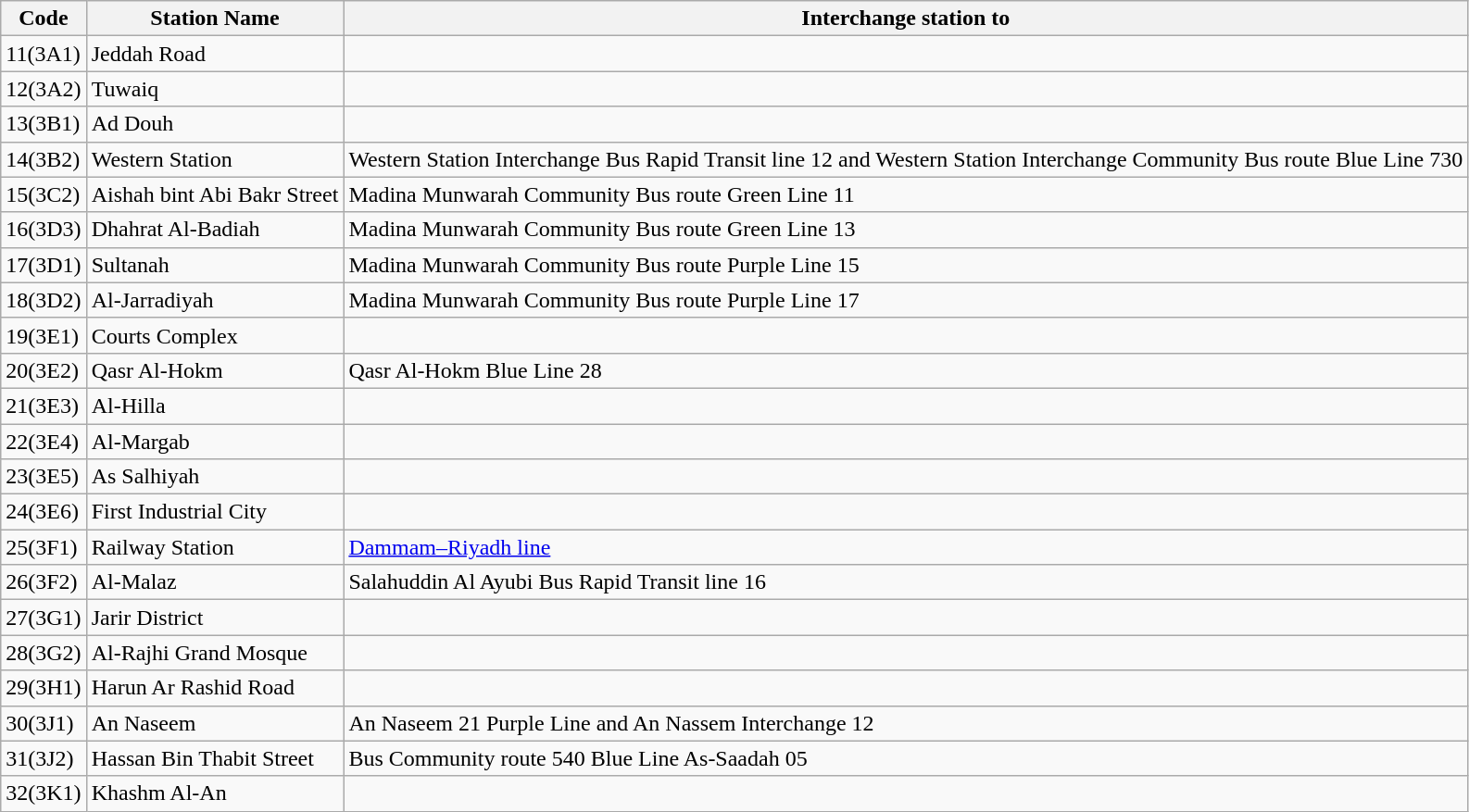<table class="wikitable">
<tr>
<th>Code</th>
<th>Station Name</th>
<th>Interchange station to</th>
</tr>
<tr>
<td>11(3A1)</td>
<td>Jeddah Road</td>
<td></td>
</tr>
<tr>
<td>12(3A2)</td>
<td>Tuwaiq</td>
<td></td>
</tr>
<tr>
<td>13(3B1)</td>
<td>Ad Douh</td>
<td></td>
</tr>
<tr>
<td>14(3B2)</td>
<td>Western Station</td>
<td>Western Station Interchange Bus Rapid Transit line 12 and Western Station Interchange Community Bus route Blue Line 730</td>
</tr>
<tr>
<td>15(3C2)</td>
<td>Aishah bint Abi Bakr Street</td>
<td>Madina Munwarah Community Bus route Green Line 11</td>
</tr>
<tr>
<td>16(3D3)</td>
<td>Dhahrat Al-Badiah</td>
<td>Madina Munwarah Community Bus route Green Line 13</td>
</tr>
<tr>
<td>17(3D1)</td>
<td>Sultanah</td>
<td>Madina Munwarah Community Bus route Purple Line 15</td>
</tr>
<tr>
<td>18(3D2)</td>
<td>Al-Jarradiyah</td>
<td>Madina Munwarah Community Bus route Purple Line 17</td>
</tr>
<tr>
<td>19(3E1)</td>
<td>Courts Complex</td>
<td></td>
</tr>
<tr>
<td>20(3E2)</td>
<td>Qasr Al-Hokm</td>
<td>Qasr Al-Hokm Blue Line 28</td>
</tr>
<tr>
<td>21(3E3)</td>
<td>Al-Hilla</td>
<td></td>
</tr>
<tr>
<td>22(3E4)</td>
<td>Al-Margab</td>
<td></td>
</tr>
<tr>
<td>23(3E5)</td>
<td>As Salhiyah</td>
<td></td>
</tr>
<tr>
<td>24(3E6)</td>
<td>First Industrial City</td>
<td></td>
</tr>
<tr>
<td>25(3F1)</td>
<td>Railway Station</td>
<td><a href='#'>Dammam–Riyadh line</a></td>
</tr>
<tr>
<td>26(3F2)</td>
<td>Al-Malaz</td>
<td>Salahuddin Al Ayubi Bus Rapid Transit line 16</td>
</tr>
<tr>
<td>27(3G1)</td>
<td>Jarir District</td>
<td></td>
</tr>
<tr>
<td>28(3G2)</td>
<td>Al-Rajhi Grand Mosque</td>
<td></td>
</tr>
<tr>
<td>29(3H1)</td>
<td>Harun Ar Rashid Road</td>
<td></td>
</tr>
<tr>
<td>30(3J1)</td>
<td>An Naseem</td>
<td>An Naseem 21 Purple Line and An Nassem Interchange 12</td>
</tr>
<tr>
<td>31(3J2)</td>
<td>Hassan Bin Thabit Street</td>
<td>Bus Community route 540 Blue Line As-Saadah 05</td>
</tr>
<tr>
<td>32(3K1)</td>
<td>Khashm Al-An</td>
<td></td>
</tr>
</table>
